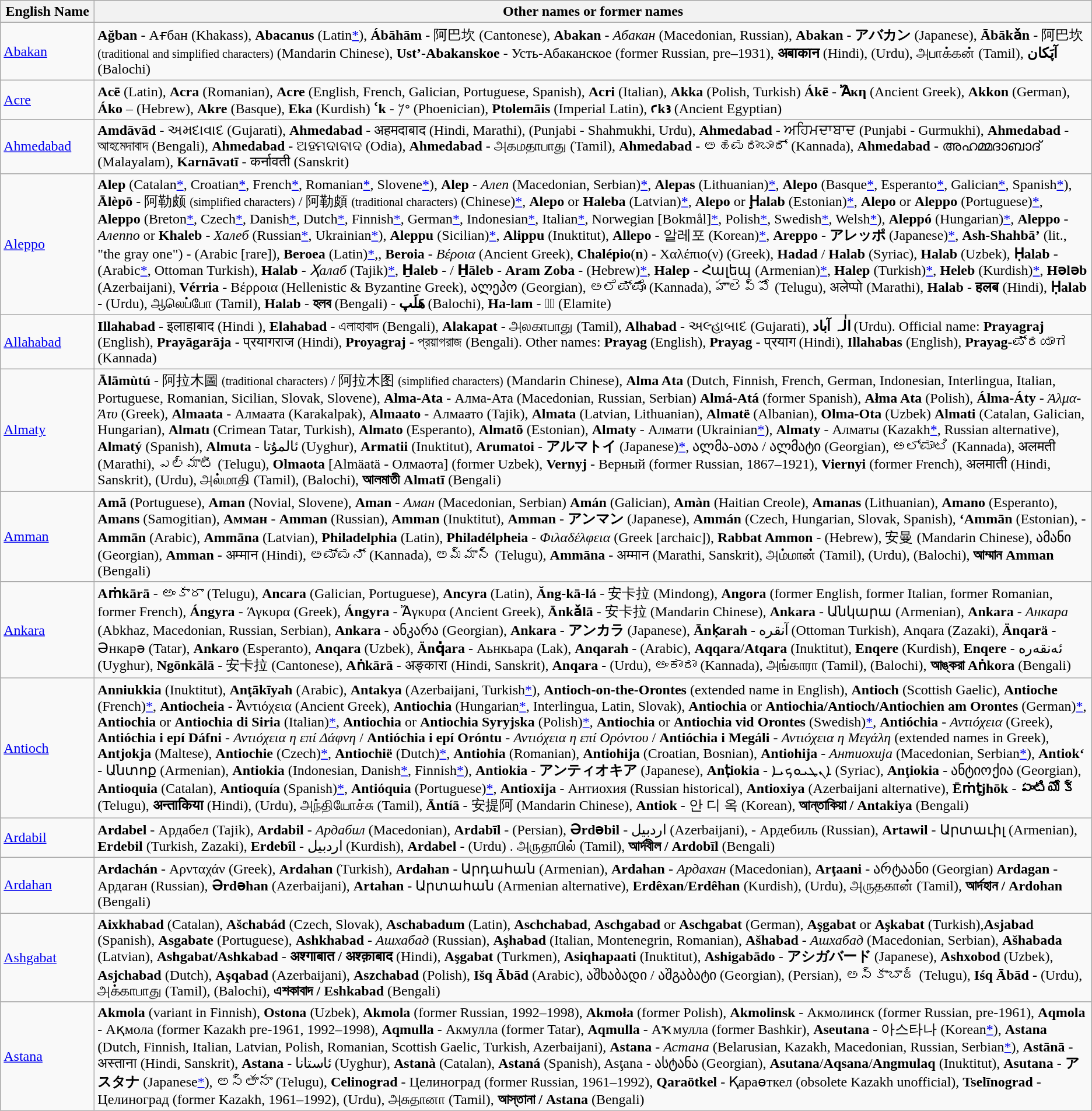<table class="wikitable">
<tr>
<th style="width:100px;">English Name</th>
<th>Other names or former names</th>
</tr>
<tr>
<td> <a href='#'>Abakan</a></td>
<td><strong>Ağban</strong> - Ағбан (Khakass), <strong>Abacanus</strong> (Latin<a href='#'>*</a>), <strong>Ábāhām</strong> - 阿巴坎 (Cantonese), <strong>Abakan</strong> - <em>Абакан</em> (Macedonian, Russian), <strong>Abakan</strong> - <strong>アバカン</strong> (Japanese), <strong>Ābākǎn</strong> - 阿巴坎 <small>(traditional and simplified characters)</small> (Mandarin Chinese), <strong>Ust’-Abakanskoe</strong> - Усть-Абаканское (former Russian, pre–1931), <strong>अबाकान</strong> (Hindi),  (Urdu), அபாக்கன் (Tamil), <strong>آپَکان</strong> (Balochi)</td>
</tr>
<tr>
<td> <a href='#'>Acre</a></td>
<td><strong>Acē</strong> (Latin), <strong>Acra</strong> (Romanian), <strong>Acre</strong> (English, French, Galician, Portuguese, Spanish), <strong>Acri</strong> (Italian), <strong>Akka</strong> (Polish, Turkish) <strong>Ákē</strong> - <strong>Ἄκη</strong> (Ancient Greek), <strong>Akkon</strong> (German), <strong>Áko</strong> –  (Hebrew)⁩, <strong>Akre</strong> (Basque), <strong>Eka</strong> (Kurdish) <strong>ʿk</strong> - 𐤏𐤊 (Phoenician), <strong>Ptolemāis</strong> (Imperial Latin), <strong>ꜥkꜣ</strong> (Ancient Egyptian)</td>
</tr>
<tr>
<td> <a href='#'>Ahmedabad</a></td>
<td><strong>Amdāvād</strong> - અમદાવાદ (Gujarati), <strong>Ahmedabad</strong> - अहमदाबाद (Hindi, Marathi),  (Punjabi - Shahmukhi, Urdu), <strong>Ahmedabad</strong> - ਅਹਿਮਦਾਬਾਦ (Punjabi - Gurmukhi), <strong>Ahmedabad</strong> - আহমেদাবাদ (Bengali), <strong>Ahmedabad</strong> - ଅହମଦାବାଦ (Odia), <strong>Ahmedabad</strong> - அகமதாபாது (Tamil), <strong>Ahmedabad</strong> - ಅಹಮದಾಬಾದ್ (Kannada), <strong>Ahmedabad</strong> - അഹമ്മദാബാദ് (Malayalam), <strong>Karnāvatī</strong> - कर्नावती (Sanskrit)</td>
</tr>
<tr>
<td> <a href='#'>Aleppo</a></td>
<td><strong>Alep</strong> (Catalan<a href='#'>*</a>, Croatian<a href='#'>*</a>, French<a href='#'>*</a>, Romanian<a href='#'>*</a>, Slovene<a href='#'>*</a>), <strong>Alep</strong> - <em>Алеп</em> (Macedonian, Serbian)<a href='#'>*</a>, <strong>Alepas</strong> (Lithuanian)<a href='#'>*</a>, <strong>Alepo</strong> (Basque<a href='#'>*</a>, Esperanto<a href='#'>*</a>, Galician<a href='#'>*</a>, Spanish<a href='#'>*</a>), <strong>Ālèpō</strong> - 阿勒颇 <small>(simplified characters)</small> / 阿勒頗 <small>(traditional characters)</small> (Chinese)<a href='#'>*</a>, <strong>Alepo</strong> or <strong>Haleba</strong> (Latvian)<a href='#'>*</a>, <strong>Alepo</strong> or <strong>Ḩalab</strong> (Estonian)<a href='#'>*</a>, <strong>Alepo</strong> or <strong>Aleppo</strong> (Portuguese)<a href='#'>*</a>, <strong>Aleppo</strong> (Breton<a href='#'>*</a>, Czech<a href='#'>*</a>, Danish<a href='#'>*</a>, Dutch<a href='#'>*</a>, Finnish<a href='#'>*</a>, German<a href='#'>*</a>, Indonesian<a href='#'>*</a>, Italian<a href='#'>*</a>, Norwegian [Bokmål]<a href='#'>*</a>, Polish<a href='#'>*</a>, Swedish<a href='#'>*</a>, Welsh<a href='#'>*</a>), <strong>Aleppó</strong> (Hungarian)<a href='#'>*</a>, <strong>Aleppo</strong> - <em>Алеппо</em> or <strong>Khaleb</strong> - <em>Халеб</em> (Russian<a href='#'>*</a>, Ukrainian<a href='#'>*</a>), <strong>Aleppu</strong> (Sicilian)<a href='#'>*</a>, <strong>Alippu</strong> (Inuktitut), <strong>Allepo</strong> - 알레포 (Korean)<a href='#'>*</a>, <strong>Areppo</strong> - <strong>アレッポ</strong> (Japanese)<a href='#'>*</a>, <strong>Ash-Shahbā’</strong> (lit., "the gray one") -  (Arabic [rare]), <strong>Beroea</strong> (Latin)<a href='#'>*</a>,, <strong>Beroia</strong> - <em>Βέροια</em> (Ancient Greek), <strong>Chalépio</strong>(<strong>n</strong>) - Χαλέπιο(ν) (Greek), <strong>Hadad</strong> / <strong>Halab</strong> (Syriac), <strong>Halab</strong> (Uzbek), <strong>Ḥalab</strong> -  (Arabic<a href='#'>*</a>, Ottoman Turkish), <strong>Halab</strong> - <em>Ҳалаб</em> (Tajik)<a href='#'>*</a>, <strong>H̱aleb</strong> -  / <strong>H̱āleb</strong> -  <strong>Aram Zoba</strong> - (Hebrew)<a href='#'>*</a>, <strong>Halep</strong> - Հալեպ (Armenian)<a href='#'>*</a>, <strong>Halep</strong> (Turkish)<a href='#'>*</a>, <strong>Heleb</strong> (Kurdish)<a href='#'>*</a>, <strong>Hələb</strong> (Azerbaijani), <strong>Vérria</strong> - Βέρροια (Hellenistic & Byzantine Greek), ალეპო (Georgian), ಅಲೆಪ್ಪೊ (Kannada), హాలెప్పో (Telugu), अलेप्पो (Marathi), <strong>Halab</strong> - <strong>हलब</strong> (Hindi), <strong>Ḥalab -</strong> <strong></strong> (Urdu), ஆலெப்போ (Tamil), <strong>Halab</strong> - <strong>হলব</strong> (Bengali) - <strong>ھَلَپ</strong> (Balochi), <strong>Ha-lam</strong> - 𒄩𒇴 (Elamite)</td>
</tr>
<tr>
<td> <a href='#'>Allahabad</a></td>
<td><strong>Illahabad</strong> - इलाहाबाद (Hindi ), <strong>Elahabad</strong> - এলাহাবাদ (Bengali), <strong>Alakapat</strong> - அலகாபாது (Tamil), <strong>Alhabad</strong> - અલ્હાબાદ (Gujarati), <strong>الٰہ آباد</strong> (Urdu). Official name: <strong>Prayagraj</strong> (English), <strong>Prayāgarāja</strong> - प्रयागराज (Hindi), <strong>Proyagraj</strong> - প্রয়াগরাজ (Bengali). Other names: <strong>Prayag</strong> (English), <strong>Prayag</strong> - प्रयाग (Hindi), <strong>Illahabas</strong> (English), <strong>Prayag</strong>-ಪ್ರಯಾಗ (Kannada)</td>
</tr>
<tr>
<td> <a href='#'>Almaty</a></td>
<td><strong>Ālāmùtú</strong> - 阿拉木圖 <small>(traditional characters)</small> / 阿拉木图 <small>(simplified characters)</small> (Mandarin Chinese), <strong>Alma Ata</strong> (Dutch, Finnish, French, German, Indonesian, Interlingua, Italian, Portuguese, Romanian, Sicilian, Slovak, Slovene), <strong>Alma-Ata</strong> - Алма-Ата (Macedonian, Russian, Serbian) <strong>Almá-Atá</strong> (former Spanish), <strong>Ałma Ata</strong> (Polish), <strong>Álma-Áty</strong> - <em>Άλμα-Άτυ</em> (Greek), <strong>Almaata</strong> - Алмаата (Karakalpak), <strong>Almaato</strong> - Алмаато (Tajik), <strong>Almata</strong> (Latvian, Lithuanian), <strong>Almatë</strong> (Albanian), <strong>Olma-Ota</strong> (Uzbek) <strong>Almati</strong> (Catalan, Galician, Hungarian), <strong>Almatı</strong> (Crimean Tatar, Turkish), <strong>Almato</strong> (Esperanto), <strong>Almatõ</strong> (Estonian), <strong>Almaty</strong> - Алмати (Ukrainian<a href='#'>*</a>), <strong>Almaty</strong> - Алматы (Kazakh<a href='#'>*</a>, Russian alternative), <strong>Almatý</strong> (Spanish), <strong>Almuta</strong> - ئالمۇتا (Uyghur), <strong>Armatii</strong> (Inuktitut), <strong>Arumatoi</strong> - <strong>アルマトイ</strong> (Japanese)<a href='#'>*</a>, ალმა-ათა / ალმატი (Georgian), ಅಲ್ಮಾಟಿ (Kannada), अलमती (Marathi), ఎల్మాటీ (Telugu), <strong>Olmaota</strong> [Almäatä - Олмаота] (former Uzbek), <strong>Vernyj</strong> - Верный (former Russian, 1867–1921), <strong>Viernyi</strong> (former French), अलमाती (Hindi, Sanskrit), <strong></strong> (Urdu), அல்மாதி (Tamil),  (Balochi), <strong>আলমাতী Almatī</strong> (Bengali)</td>
</tr>
<tr>
<td> <a href='#'>Amman</a></td>
<td><strong>Amã</strong> (Portuguese), <strong>Aman</strong> (Novial, Slovene), <strong>Aman</strong> - <em>Аман</em> (Macedonian, Serbian) <strong>Amán</strong> (Galician), <strong>Amàn</strong> (Haitian Creole), <strong>Amanas</strong> (Lithuanian), <strong>Amano</strong> (Esperanto), <strong>Amans</strong> (Samogitian), <strong>Амман</strong> - <strong>Amman</strong> (Russian), <strong>Amman</strong> (Inuktitut), <strong>Amman</strong> - <strong>アンマン</strong> (Japanese), <strong>Ammán</strong> (Czech, Hungarian, Slovak, Spanish), <strong>‘Ammān</strong> (Estonian), <strong></strong> - <strong>Ammān</strong> (Arabic), <strong>Ammāna</strong> (Latvian), <strong>Philadelphia</strong> (Latin), <strong>Philadélpheia</strong> - <em>Φιλαδέλφεια</em> (Greek [archaic]), <strong>Rabbat Ammon</strong> -  (Hebrew), 安曼 (Mandarin Chinese), ამანი (Georgian), <strong>Amman</strong> - अम्मान (Hindi), ಅಮ್ಮನ್ (Kannada), అమ్మాన్ (Telugu), <strong>Ammāna</strong> - अम्मान (Marathi, Sanskrit), அம்மான் (Tamil), <strong></strong> (Urdu),  (Balochi), <strong>আম্মান Amman</strong> (Bengali)</td>
</tr>
<tr>
<td> <a href='#'>Ankara</a></td>
<td><strong>Aṁkārā</strong> - అంకారా (Telugu), <strong>Ancara</strong> (Galician, Portuguese), <strong>Ancyra</strong> (Latin), <strong>Ăng-kā-lá</strong> - 安卡拉 (Mindong), <strong>Angora</strong> (former English, former Italian, former Romanian, former French), <strong>Ángyra</strong> - Άγκυρα (Greek), <strong>Ángyra</strong> - Ἄγκυρα (Ancient Greek), <strong>Ānkǎlā</strong> - 安卡拉 (Mandarin Chinese), <strong>Ankara</strong> - Անկարա (Armenian), <strong>Ankara</strong> - <em>Анкара</em> (Abkhaz, Macedonian, Russian, Serbian), <strong>Ankara</strong> - ანკარა (Georgian), <strong>Ankara</strong> - <strong>アンカラ</strong> (Japanese), <strong>Ānḳarah</strong> - آنقره (Ottoman Turkish), Anqara (Zazaki), <strong>Änqarä</strong> - Әнкарә (Tatar), <strong>Ankaro</strong> (Esperanto), <strong>Anqara</strong> (Uzbek), <strong>Änq̇ara</strong> - Аьнкьара (Lak), <strong>Anqarah</strong> -  (Arabic), <strong>Aqqara</strong>/<strong>Atqara</strong> (Inuktitut), <strong>Enqere</strong> (Kurdish), <strong>Enqere</strong> - ئه‌نقه‌ره (Uyghur), <strong>Ngōnkālā</strong> - 安卡拉 (Cantonese), <strong>Aṅkārā</strong> - अङ्कारा (Hindi, Sanskrit), <strong>Anqara -</strong> <strong></strong> (Urdu), ಅಂಕಾರಾ (Kannada), அங்காரா (Tamil),  (Balochi), <strong>আঙ্করা Aṅkora</strong> (Bengali)</td>
</tr>
<tr>
<td> <a href='#'>Antioch</a></td>
<td><strong>Anniukkia</strong> (Inuktitut), <strong>Anţākīyah</strong>  (Arabic), <strong>Antakya</strong> (Azerbaijani, Turkish<a href='#'>*</a>), <strong>Antioch-on-the-Orontes</strong> (extended name in English), <strong>Antioch</strong> (Scottish Gaelic), <strong>Antioche</strong> (French)<a href='#'>*</a>, <strong>Antiocheia</strong> - Ἀντιόχεια (Ancient Greek), <strong>Antiochia</strong> (Hungarian<a href='#'>*</a>, Interlingua, Latin, Slovak), <strong>Antiochia</strong> or <strong>Antiochia/Antioch/Antiochien am Orontes</strong> (German)<a href='#'>*</a>, <strong>Antiochia</strong> or <strong>Antiochia di Siria</strong> (Italian)<a href='#'>*</a>, <strong>Antiochia</strong> or <strong>Antiochia Syryjska</strong> (Polish)<a href='#'>*</a>, <strong>Antiochia</strong> or <strong>Antiochia vid Orontes</strong> (Swedish)<a href='#'>*</a>, <strong>Antióchia</strong> - <em>Αντιόχεια</em> (Greek), <strong>Antióchia i epí Dáfni</strong> - <em>Αντιόχεια η επί Δάφνη</em> / <strong>Antióchia i epí Oróntu</strong> - <em>Αντιόχεια η επί Ορόντου</em> / <strong>Antióchia i Megáli</strong> - <em>Αντιόχεια η Μεγάλη</em> (extended names in Greek), <strong>Antjokja</strong> (Maltese), <strong>Antiochie</strong> (Czech)<a href='#'>*</a>, <strong>Antiochië</strong> (Dutch)<a href='#'>*</a>, <strong>Antiohia</strong> (Romanian), <strong>Antiohija</strong> (Croatian, Bosnian), <strong>Antiohija</strong> - <em>Антиохија</em> (Macedonian, Serbian<a href='#'>*</a>), <strong>Antiok‘</strong> - Անտոք (Armenian), <strong>Antiokia</strong> (Indonesian, Danish<a href='#'>*</a>, Finnish<a href='#'>*</a>), <strong>Antiokia</strong> - <strong>アンティオキア</strong> (Japanese), <strong>Anṭiokia</strong> - ܐܢܛܝܘܟܝܐ (Syriac), <strong>Anţiokia</strong> - ანტიოქია (Georgian), <strong>Antioquia</strong> (Catalan), <strong>Antioquía</strong> (Spanish)<a href='#'>*</a>, <strong>Antióquia</strong> (Portuguese)<a href='#'>*</a>, <strong>Antioxija</strong> - Антиохия (Russian historical), <strong>Antioxiya</strong> (Azerbaijani alternative), <strong>Ēṁṭjhōk</strong> - <strong>ఏంటియోక్</strong> (Telugu), <strong>अन्ताकिया</strong> (Hindi),  (Urdu), அந்தியோச்சு (Tamil), <strong>Āntíā</strong> - 安提阿 (Mandarin Chinese), <strong>Antiok</strong> - 안 디 옥 (Korean), <strong>আন্তাকিয়া / Antakiya</strong> (Bengali)</td>
</tr>
<tr>
<td> <a href='#'>Ardabil</a></td>
<td><strong>Ardabel</strong> - Ардабел (Tajik), <strong>Ardabil</strong> - <em>Ардабил</em> (Macedonian), <strong>Ardabīl</strong> -  (Persian), <strong>Ərdəbil</strong> - اردبیل (Azerbaijani), <strong></strong> - Ардебиль (Russian), <strong>Artawil</strong> - Արտաւիլ (Armenian), <strong>Erdebil</strong> (Turkish, Zazaki), <strong>Erdebîl</strong> - اردبیل (Kurdish), <strong>Ardabel -</strong> <strong></strong> (Urdu) . அருதாபில் (Tamil), <strong>আর্দবীল / Ardobīl</strong> (Bengali)</td>
</tr>
<tr>
<td> <a href='#'>Ardahan</a></td>
<td><strong>Ardachán</strong> - Αρνταχάν (Greek), <strong>Ardahan</strong> (Turkish), <strong>Ardahan</strong> - Արդահան (Armenian), <strong>Ardahan</strong> - <em>Ардахан</em> (Macedonian), <strong>Arţaani</strong> - არტაანი (Georgian) <strong>Ardagan</strong> - Ардаган (Russian), <strong>Ərdəhan</strong> (Azerbaijani), <strong>Artahan</strong> - Արտահան (Armenian alternative), <strong>Erdêxan</strong>/<strong>Erdêhan</strong> (Kurdish), <strong></strong> (Urdu), அருதகான் (Tamil), <strong>আর্দহান / Ardohan</strong> (Bengali)</td>
</tr>
<tr>
<td> <a href='#'>Ashgabat</a></td>
<td><strong>Aixkhabad</strong> (Catalan), <strong>Ašchabád</strong> (Czech, Slovak), <strong>Aschabadum</strong> (Latin), <strong>Aschchabad</strong>, <strong>Aschgabad</strong> or <strong>Aschgabat</strong> (German), <strong>Aşgabat</strong> or <strong>Aşkabat</strong> (Turkish),<strong>Asjabad</strong> (Spanish), <strong>Asgabate</strong> (Portuguese), <strong>Ashkhabad</strong> - <em>Ашхабад</em> (Russian), <strong>Aşhabad</strong> (Italian, Montenegrin, Romanian), <strong>Ašhabad</strong> - <em>Ашхабад</em> (Macedonian, Serbian), <strong>Ašhabada</strong> (Latvian), <strong>Ashgabat/Ashkabad</strong> - <strong>अश्गाबात / अश्क़ाबाद</strong> (Hindi), <strong>Aşgabat</strong> (Turkmen), <strong>Asiqhapaati</strong> (Inuktitut), <strong>Ashigabādo</strong> - <strong>アシガバード</strong> (Japanese), <strong>Ashxobod</strong> (Uzbek), <strong>Asjchabad</strong> (Dutch), <strong>Aşqabad</strong> (Azerbaijani), <strong>Aszchabad</strong> (Polish), <strong>Išq Ābād</strong> (Arabic), აშხაბადი / აშგაბატი (Georgian),  (Persian), అస్కాబాద్ (Telugu), <strong>Iśq Ābād -</strong> <strong></strong> (Urdu), அக்காபாது (Tamil), (Balochi), <strong>এশকাবাদ / Eshkabad</strong> (Bengali)</td>
</tr>
<tr>
<td> <a href='#'>Astana</a></td>
<td><strong>Akmola</strong> (variant in Finnish), <strong>Ostona</strong> (Uzbek), <strong>Akmola</strong> (former Russian, 1992–1998), <strong>Akmoła</strong> (former Polish), <strong>Akmolinsk</strong> - Акмолинск  (former Russian, pre-1961), <strong>Aqmola</strong> - Ақмола (former Kazakh pre-1961, 1992–1998), <strong>Aqmulla</strong> - Акмулла (former Tatar), <strong>Aqmulla</strong> - Аҡмулла (former Bashkir), <strong>Aseutana</strong> - 아스타나 (Korean<a href='#'>*</a>), <strong>Astana</strong> (Dutch, Finnish, Italian, Latvian, Polish, Romanian, Scottish Gaelic, Turkish, Azerbaijani), <strong>Astana</strong> - <em>Астана</em> (Belarusian, Kazakh, Macedonian, Russian, Serbian<a href='#'>*</a>), <strong>Astānā</strong> - अस्ताना (Hindi, Sanskrit), <strong>Astana</strong> - ئاستانا (Uyghur), <strong>Astanà</strong> (Catalan), <strong>Astaná</strong> (Spanish), Asţana - ასტანა (Georgian), <strong>Asutana</strong>/<strong>Aqsana</strong>/<strong>Angmulaq</strong> (Inuktitut), <strong>Asutana</strong> - <strong>アスタナ</strong> (Japanese<a href='#'>*</a>), అస్తానా (Telugu), <strong>Celinograd</strong> - Целиноград (former Russian, 1961–1992), <strong>Qaraötkel</strong> - Қараөткел (obsolete Kazakh unofficial), <strong>Tselīnograd</strong> - Целиноград (former Kazakh, 1961–1992), <strong></strong> (Urdu), அசுதானா (Tamil), <strong>আস্তানা / Astana</strong> (Bengali)</td>
</tr>
</table>
